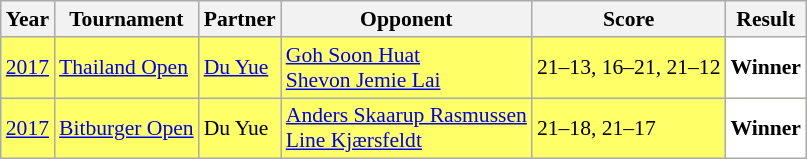<table class="sortable wikitable" style="font-size: 90%;">
<tr>
<th>Year</th>
<th>Tournament</th>
<th>Partner</th>
<th>Opponent</th>
<th>Score</th>
<th>Result</th>
</tr>
<tr style="background:#FFFF67">
<td align="center"><a href='#'>2017</a></td>
<td align="left"><a href='#'>Thailand Open</a></td>
<td align="left"> <a href='#'>Du Yue</a></td>
<td align="left"> <a href='#'>Goh Soon Huat</a><br> <a href='#'>Shevon Jemie Lai</a></td>
<td align="left">21–13, 16–21, 21–12</td>
<td style="text-align:left; background:white"> <strong>Winner</strong></td>
</tr>
<tr style="background:#FFFF67">
<td align="center"><a href='#'>2017</a></td>
<td align="left"><a href='#'>Bitburger Open</a></td>
<td align="left"> Du Yue</td>
<td align="left"> <a href='#'>Anders Skaarup Rasmussen</a><br> <a href='#'>Line Kjærsfeldt</a></td>
<td align="left">21–18, 21–17</td>
<td style="text-align:left; background:white"> <strong>Winner</strong></td>
</tr>
</table>
